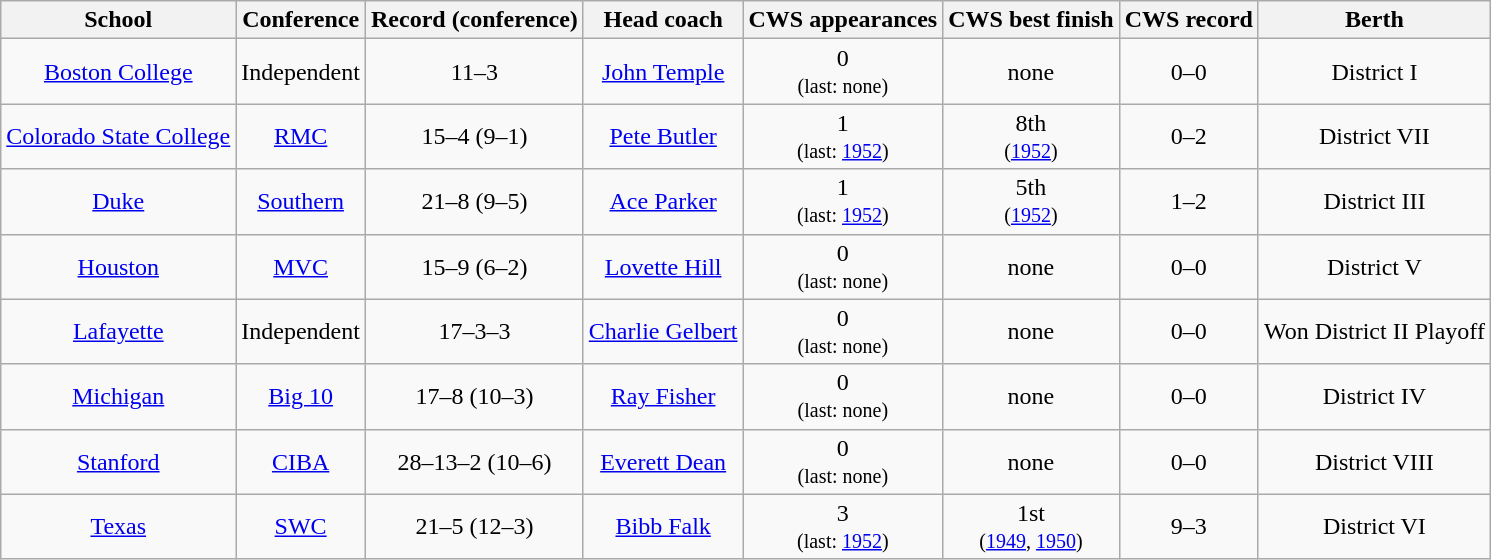<table class="wikitable">
<tr>
<th>School</th>
<th>Conference</th>
<th>Record (conference)</th>
<th>Head coach</th>
<th>CWS appearances</th>
<th>CWS best finish</th>
<th>CWS record</th>
<th>Berth</th>
</tr>
<tr align=center>
<td><a href='#'>Boston College</a></td>
<td>Independent</td>
<td>11–3</td>
<td><a href='#'>John Temple</a></td>
<td>0<br><small>(last: none)</small></td>
<td>none</td>
<td>0–0</td>
<td>District I</td>
</tr>
<tr align=center>
<td><a href='#'>Colorado State College</a></td>
<td><a href='#'>RMC</a></td>
<td>15–4 (9–1)</td>
<td><a href='#'>Pete Butler</a></td>
<td>1<br><small>(last: <a href='#'>1952</a>)</small></td>
<td>8th<br><small>(<a href='#'>1952</a>)</small></td>
<td>0–2</td>
<td>District VII</td>
</tr>
<tr align=center>
<td><a href='#'>Duke</a></td>
<td><a href='#'>Southern</a></td>
<td>21–8 (9–5)</td>
<td><a href='#'>Ace Parker</a></td>
<td>1<br><small>(last: <a href='#'>1952</a>)</small></td>
<td>5th<br><small>(<a href='#'>1952</a>)</small></td>
<td>1–2</td>
<td>District III</td>
</tr>
<tr align=center>
<td><a href='#'>Houston</a></td>
<td><a href='#'>MVC</a></td>
<td>15–9 (6–2)</td>
<td><a href='#'>Lovette Hill</a></td>
<td>0<br><small>(last: none)</small></td>
<td>none</td>
<td>0–0</td>
<td>District V</td>
</tr>
<tr align=center>
<td><a href='#'>Lafayette</a></td>
<td>Independent</td>
<td>17–3–3</td>
<td><a href='#'>Charlie Gelbert</a></td>
<td>0<br><small>(last: none)</small></td>
<td>none</td>
<td>0–0</td>
<td>Won District II Playoff</td>
</tr>
<tr align=center>
<td><a href='#'>Michigan</a></td>
<td><a href='#'>Big 10</a></td>
<td>17–8 (10–3)</td>
<td><a href='#'>Ray Fisher</a></td>
<td>0<br><small>(last: none)</small></td>
<td>none</td>
<td>0–0</td>
<td>District IV</td>
</tr>
<tr align=center>
<td><a href='#'>Stanford</a></td>
<td><a href='#'>CIBA</a></td>
<td>28–13–2 (10–6)</td>
<td><a href='#'>Everett Dean</a></td>
<td>0<br><small>(last: none)</small></td>
<td>none</td>
<td>0–0</td>
<td>District VIII</td>
</tr>
<tr align=center>
<td><a href='#'>Texas</a></td>
<td><a href='#'>SWC</a></td>
<td>21–5 (12–3)</td>
<td><a href='#'>Bibb Falk</a></td>
<td>3<br><small>(last: <a href='#'>1952</a>)</small></td>
<td>1st<br><small>(<a href='#'>1949</a>, <a href='#'>1950</a>)</small></td>
<td>9–3</td>
<td>District VI</td>
</tr>
</table>
